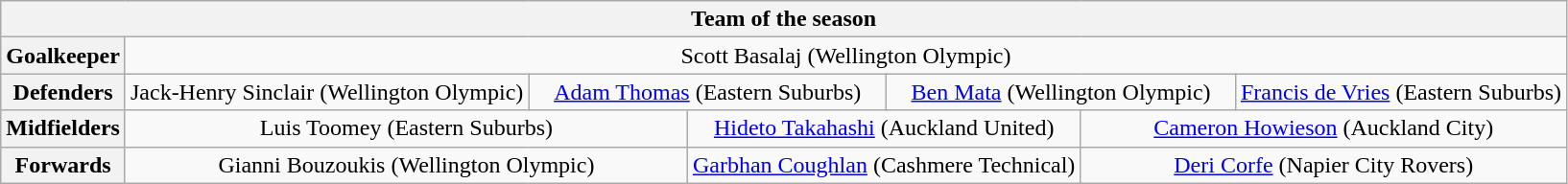<table class="wikitable" style="text-align:center">
<tr>
<th colspan="13">Team of the season</th>
</tr>
<tr>
<th>Goalkeeper</th>
<td colspan="12"> Scott Basalaj (Wellington Olympic)</td>
</tr>
<tr>
<th>Defenders</th>
<td colspan="3"> Jack-Henry Sinclair (Wellington Olympic)</td>
<td colspan="3"> <a href='#'>Adam Thomas</a> (Eastern Suburbs)</td>
<td colspan="3"> <a href='#'>Ben Mata</a> (Wellington Olympic)</td>
<td colspan="3"> <a href='#'>Francis de Vries</a> (Eastern Suburbs)</td>
</tr>
<tr>
<th>Midfielders</th>
<td colspan="4"> Luis Toomey (Eastern Suburbs)</td>
<td colspan="4"> <a href='#'>Hideto Takahashi</a> (Auckland United)</td>
<td colspan="4"> <a href='#'>Cameron Howieson</a> (Auckland City)</td>
</tr>
<tr>
<th>Forwards</th>
<td colspan="4"> Gianni Bouzoukis (Wellington Olympic)</td>
<td colspan="4"> <a href='#'>Garbhan Coughlan</a> (Cashmere Technical)</td>
<td colspan="4"> <a href='#'>Deri Corfe</a> (Napier City Rovers)</td>
</tr>
</table>
